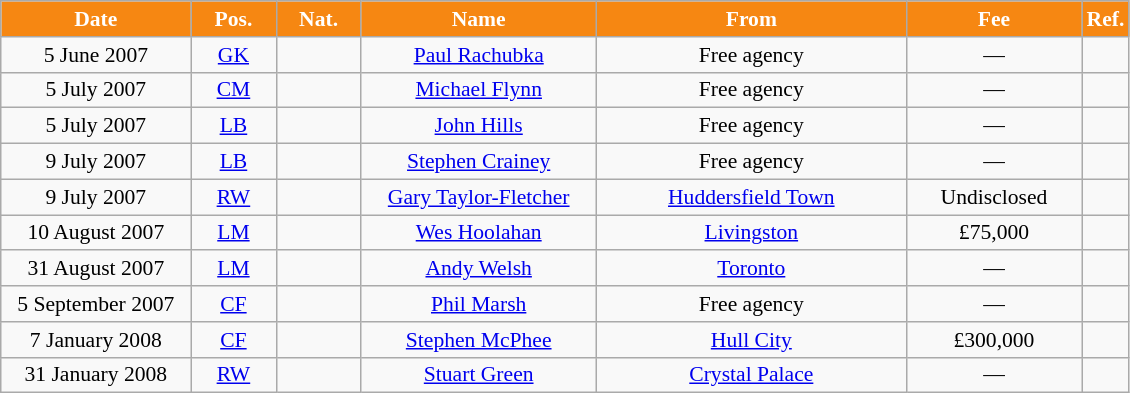<table class="wikitable"  style="text-align:center; font-size:90%; ">
<tr>
<th style="background:#F68712; color:#FFFFFF; width:120px;">Date</th>
<th style="background:#F68712; color:#FFFFFF; width:50px;">Pos.</th>
<th style="background:#F68712; color:#FFFFFF; width:50px;">Nat.</th>
<th style="background:#F68712; color:#FFFFFF; width:150px;">Name</th>
<th style="background:#F68712; color:#FFFFFF; width:200px;">From</th>
<th style="background:#F68712; color:#FFFFFF; width:110px;">Fee</th>
<th style="background:#F68712; color:#FFFFFF; width:25px;">Ref.</th>
</tr>
<tr>
<td>5 June 2007</td>
<td><a href='#'>GK</a></td>
<td></td>
<td><a href='#'>Paul Rachubka</a></td>
<td>Free agency</td>
<td>—</td>
<td></td>
</tr>
<tr>
<td>5 July 2007</td>
<td><a href='#'>CM</a></td>
<td></td>
<td><a href='#'>Michael Flynn</a></td>
<td>Free agency</td>
<td>—</td>
<td></td>
</tr>
<tr>
<td>5 July 2007</td>
<td><a href='#'>LB</a></td>
<td></td>
<td><a href='#'>John Hills</a></td>
<td>Free agency</td>
<td>—</td>
<td></td>
</tr>
<tr>
<td>9 July 2007</td>
<td><a href='#'>LB</a></td>
<td></td>
<td><a href='#'>Stephen Crainey</a></td>
<td>Free agency</td>
<td>—</td>
<td></td>
</tr>
<tr>
<td>9 July 2007</td>
<td><a href='#'>RW</a></td>
<td></td>
<td><a href='#'>Gary Taylor-Fletcher</a></td>
<td><a href='#'>Huddersfield Town</a></td>
<td>Undisclosed</td>
<td></td>
</tr>
<tr>
<td>10 August 2007</td>
<td><a href='#'>LM</a></td>
<td></td>
<td><a href='#'>Wes Hoolahan</a></td>
<td><a href='#'>Livingston</a></td>
<td>£75,000</td>
<td></td>
</tr>
<tr>
<td>31 August 2007</td>
<td><a href='#'>LM</a></td>
<td></td>
<td><a href='#'>Andy Welsh</a></td>
<td><a href='#'>Toronto</a></td>
<td>—</td>
<td></td>
</tr>
<tr>
<td>5 September 2007</td>
<td><a href='#'>CF</a></td>
<td></td>
<td><a href='#'>Phil Marsh</a></td>
<td>Free agency</td>
<td>—</td>
<td></td>
</tr>
<tr>
<td>7 January 2008</td>
<td><a href='#'>CF</a></td>
<td></td>
<td><a href='#'>Stephen McPhee</a></td>
<td><a href='#'>Hull City</a></td>
<td>£300,000</td>
<td></td>
</tr>
<tr>
<td>31 January 2008</td>
<td><a href='#'>RW</a></td>
<td></td>
<td><a href='#'>Stuart Green</a></td>
<td><a href='#'>Crystal Palace</a></td>
<td>—</td>
<td></td>
</tr>
</table>
